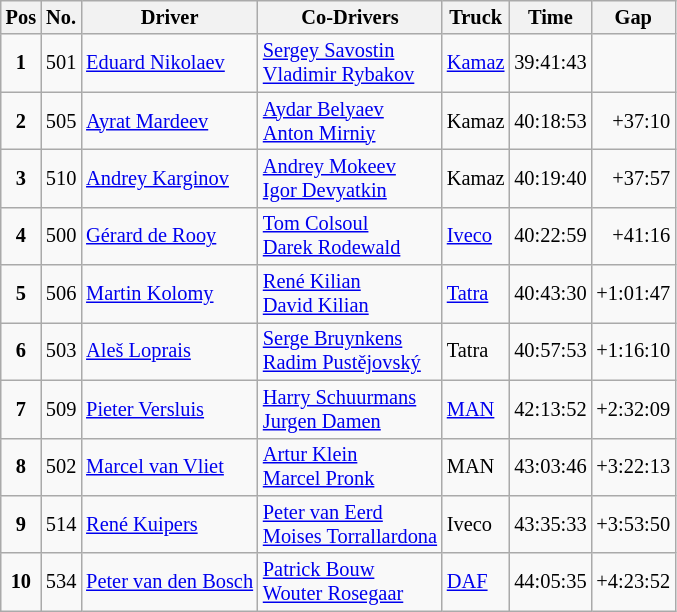<table class="wikitable" style="font-size:85%;">
<tr>
<th>Pos</th>
<th>No.</th>
<th>Driver</th>
<th>Co-Drivers</th>
<th>Truck</th>
<th>Time</th>
<th>Gap</th>
</tr>
<tr>
<td align=center><strong>1</strong></td>
<td>501</td>
<td> <a href='#'>Eduard Nikolaev</a></td>
<td> <a href='#'>Sergey Savostin</a> <br>  <a href='#'>Vladimir Rybakov</a></td>
<td><a href='#'>Kamaz</a></td>
<td>39:41:43</td>
<td></td>
</tr>
<tr>
<td align=center><strong>2</strong></td>
<td>505</td>
<td> <a href='#'>Ayrat Mardeev</a></td>
<td> <a href='#'>Aydar Belyaev</a><br>  <a href='#'>Anton Mirniy</a></td>
<td>Kamaz</td>
<td>40:18:53</td>
<td align=right>+37:10</td>
</tr>
<tr>
<td align=center><strong>3</strong></td>
<td>510</td>
<td> <a href='#'>Andrey Karginov</a></td>
<td> <a href='#'>Andrey Mokeev</a> <br>  <a href='#'>Igor Devyatkin</a></td>
<td>Kamaz</td>
<td>40:19:40</td>
<td align=right>+37:57</td>
</tr>
<tr>
<td align=center><strong>4</strong></td>
<td>500</td>
<td> <a href='#'>Gérard de Rooy</a></td>
<td> <a href='#'>Tom Colsoul</a> <br>  <a href='#'>Darek Rodewald</a></td>
<td><a href='#'>Iveco</a></td>
<td>40:22:59</td>
<td align=right>+41:16</td>
</tr>
<tr>
<td align=center><strong>5</strong></td>
<td>506</td>
<td> <a href='#'>Martin Kolomy</a></td>
<td> <a href='#'>René Kilian</a> <br>  <a href='#'>David Kilian</a></td>
<td><a href='#'>Tatra</a></td>
<td>40:43:30</td>
<td align=right>+1:01:47</td>
</tr>
<tr>
<td align=center><strong>6</strong></td>
<td>503</td>
<td> <a href='#'>Aleš Loprais</a></td>
<td> <a href='#'>Serge Bruynkens</a> <br>  <a href='#'>Radim Pustějovský</a></td>
<td>Tatra</td>
<td>40:57:53</td>
<td align=right>+1:16:10</td>
</tr>
<tr>
<td align=center><strong>7</strong></td>
<td>509</td>
<td> <a href='#'>Pieter Versluis</a></td>
<td> <a href='#'>Harry Schuurmans</a> <br>  <a href='#'>Jurgen Damen</a></td>
<td><a href='#'>MAN</a></td>
<td>42:13:52</td>
<td align=right>+2:32:09</td>
</tr>
<tr>
<td align=center><strong>8</strong></td>
<td>502</td>
<td> <a href='#'>Marcel van Vliet</a></td>
<td> <a href='#'>Artur Klein</a> <br>  <a href='#'>Marcel Pronk</a></td>
<td>MAN</td>
<td>43:03:46</td>
<td align=right>+3:22:13</td>
</tr>
<tr>
<td align=center><strong>9</strong></td>
<td>514</td>
<td> <a href='#'>René Kuipers</a></td>
<td> <a href='#'>Peter van Eerd</a><br>  <a href='#'>Moises Torrallardona</a></td>
<td>Iveco</td>
<td>43:35:33</td>
<td align="right">+3:53:50</td>
</tr>
<tr>
<td align=center><strong>10</strong></td>
<td>534</td>
<td> <a href='#'>Peter van den Bosch</a></td>
<td> <a href='#'>Patrick Bouw</a> <br>  <a href='#'>Wouter Rosegaar</a></td>
<td><a href='#'>DAF</a></td>
<td>44:05:35</td>
<td align=right>+4:23:52</td>
</tr>
</table>
